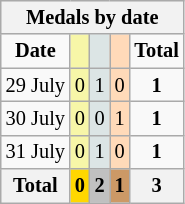<table class="wikitable" style="font-size:85%">
<tr bgcolor="#efefef">
<th colspan=6>Medals by date</th>
</tr>
<tr align=center>
<td><strong>Date</strong></td>
<td bgcolor=#f7f6a8></td>
<td bgcolor=#dce5e5></td>
<td bgcolor=#ffdab9></td>
<td><strong>Total</strong></td>
</tr>
<tr align=center>
<td>29 July</td>
<td style="background:#F7F6A8;">0</td>
<td style="background:#DCE5E5;">1</td>
<td style="background:#FFDAB9;">0</td>
<td><strong>1</strong></td>
</tr>
<tr align=center>
<td>30 July</td>
<td style="background:#F7F6A8;">0</td>
<td style="background:#DCE5E5;">0</td>
<td style="background:#FFDAB9;">1</td>
<td><strong>1</strong></td>
</tr>
<tr align=center>
<td>31 July</td>
<td style="background:#F7F6A8;">0</td>
<td style="background:#DCE5E5;">1</td>
<td style="background:#FFDAB9;">0</td>
<td><strong>1</strong></td>
</tr>
<tr align=center>
<th><strong>Total</strong></th>
<th style="background:gold;"><strong>0</strong></th>
<th style="background:silver;"><strong>2</strong></th>
<th style="background:#c96;"><strong>1</strong></th>
<th>3</th>
</tr>
</table>
